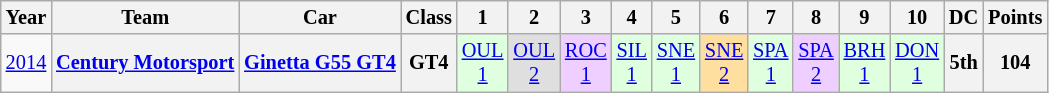<table class="wikitable" style="text-align:center; font-size:85%">
<tr>
<th>Year</th>
<th>Team</th>
<th>Car</th>
<th>Class</th>
<th>1</th>
<th>2</th>
<th>3</th>
<th>4</th>
<th>5</th>
<th>6</th>
<th>7</th>
<th>8</th>
<th>9</th>
<th>10</th>
<th>DC</th>
<th>Points</th>
</tr>
<tr>
<td><a href='#'>2014</a></td>
<th><a href='#'>Century Motorsport</a></th>
<th><a href='#'>Ginetta G55 GT4</a></th>
<th><span>GT4</span></th>
<td style="background:#DFFFDF;"><a href='#'>OUL<br>1</a><br></td>
<td style="background:#DFDFDF;"><a href='#'>OUL<br>2</a><br></td>
<td style="background:#EFCFFF;"><a href='#'>ROC<br>1</a><br></td>
<td style="background:#DFFFDF;"><a href='#'>SIL<br>1</a><br></td>
<td style="background:#DFFFDF;"><a href='#'>SNE<br>1</a><br></td>
<td style="background:#FFDF9F;"><a href='#'>SNE<br>2</a><br></td>
<td style="background:#DFFFDF;"><a href='#'>SPA<br>1</a><br></td>
<td style="background:#EFCFFF;"><a href='#'>SPA<br>2</a><br></td>
<td style="background:#DFFFDF;"><a href='#'>BRH<br>1</a><br></td>
<td style="background:#DFFFDF;"><a href='#'>DON<br>1</a><br></td>
<th>5th</th>
<th>104</th>
</tr>
</table>
